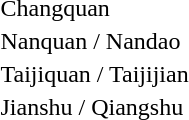<table>
<tr>
<td>Changquan<br></td>
<td></td>
<td></td>
<td></td>
</tr>
<tr>
<td>Nanquan / Nandao<br></td>
<td></td>
<td></td>
<td></td>
</tr>
<tr>
<td>Taijiquan / Taijijian<br></td>
<td></td>
<td></td>
<td></td>
</tr>
<tr>
<td>Jianshu / Qiangshu<br></td>
<td></td>
<td></td>
<td></td>
</tr>
</table>
